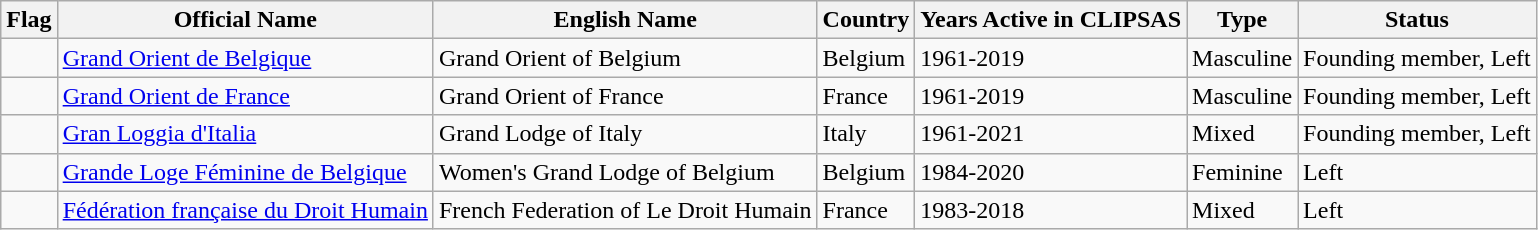<table class="wikitable sortable">
<tr>
<th>Flag</th>
<th>Official Name</th>
<th>English Name</th>
<th>Country</th>
<th>Years Active in CLIPSAS</th>
<th>Type</th>
<th>Status</th>
</tr>
<tr>
<td></td>
<td><a href='#'>Grand Orient de Belgique</a></td>
<td>Grand Orient of Belgium</td>
<td>Belgium</td>
<td>1961-2019</td>
<td>Masculine</td>
<td>Founding member, Left</td>
</tr>
<tr>
<td></td>
<td><a href='#'>Grand Orient de France</a></td>
<td>Grand Orient of France</td>
<td>France</td>
<td>1961-2019</td>
<td>Masculine</td>
<td>Founding member, Left</td>
</tr>
<tr>
<td></td>
<td><a href='#'>Gran Loggia d'Italia</a></td>
<td>Grand Lodge of Italy</td>
<td>Italy</td>
<td>1961-2021</td>
<td>Mixed</td>
<td>Founding member, Left</td>
</tr>
<tr>
<td></td>
<td><a href='#'>Grande Loge Féminine de Belgique</a></td>
<td>Women's Grand Lodge of Belgium</td>
<td>Belgium</td>
<td>1984-2020</td>
<td>Feminine</td>
<td>Left</td>
</tr>
<tr>
<td></td>
<td><a href='#'>Fédération française du Droit Humain</a></td>
<td>French Federation of Le Droit Humain</td>
<td>France</td>
<td>1983-2018</td>
<td>Mixed</td>
<td>Left</td>
</tr>
</table>
